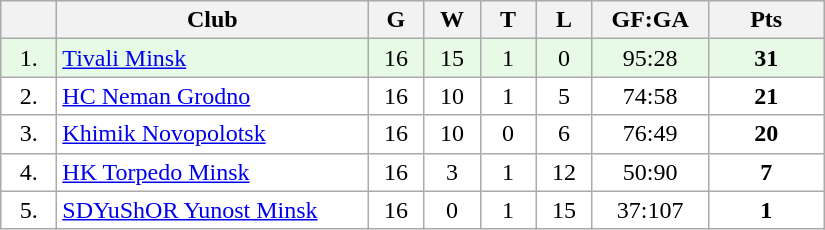<table class="wikitable">
<tr>
<th width="30"></th>
<th width="200">Club</th>
<th width="30">G</th>
<th width="30">W</th>
<th width="30">T</th>
<th width="30">L</th>
<th width="70">GF:GA</th>
<th width="70">Pts</th>
</tr>
<tr bgcolor="#e6fae6" align="center">
<td>1.</td>
<td align="left"><a href='#'>Tivali Minsk</a></td>
<td>16</td>
<td>15</td>
<td>1</td>
<td>0</td>
<td>95:28</td>
<td><strong>31</strong></td>
</tr>
<tr bgcolor="#FFFFFF" align="center">
<td>2.</td>
<td align="left"><a href='#'>HC Neman Grodno</a></td>
<td>16</td>
<td>10</td>
<td>1</td>
<td>5</td>
<td>74:58</td>
<td><strong>21</strong></td>
</tr>
<tr bgcolor="#FFFFFF" align="center">
<td>3.</td>
<td align="left"><a href='#'>Khimik Novopolotsk</a></td>
<td>16</td>
<td>10</td>
<td>0</td>
<td>6</td>
<td>76:49</td>
<td><strong>20</strong></td>
</tr>
<tr bgcolor="#FFFFFF" align="center">
<td>4.</td>
<td align="left"><a href='#'>HK Torpedo Minsk</a></td>
<td>16</td>
<td>3</td>
<td>1</td>
<td>12</td>
<td>50:90</td>
<td><strong>7</strong></td>
</tr>
<tr bgcolor="#FFFFFF" align="center">
<td>5.</td>
<td align="left"><a href='#'>SDYuShOR Yunost Minsk</a></td>
<td>16</td>
<td>0</td>
<td>1</td>
<td>15</td>
<td>37:107</td>
<td><strong>1</strong></td>
</tr>
</table>
